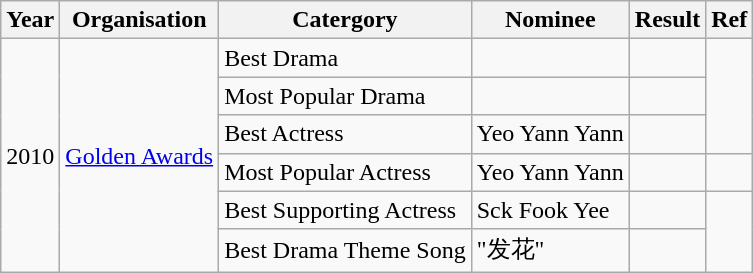<table class="wikitable">
<tr>
<th>Year</th>
<th>Organisation</th>
<th>Catergory</th>
<th>Nominee</th>
<th>Result</th>
<th>Ref</th>
</tr>
<tr>
<td rowspan="6">2010</td>
<td rowspan="6"><a href='#'>Golden Awards</a></td>
<td>Best Drama</td>
<td></td>
<td></td>
<td rowspan="3"></td>
</tr>
<tr>
<td>Most Popular Drama</td>
<td></td>
<td></td>
</tr>
<tr>
<td>Best Actress</td>
<td>Yeo Yann Yann</td>
<td></td>
</tr>
<tr>
<td>Most Popular Actress</td>
<td>Yeo Yann Yann</td>
<td></td>
<td></td>
</tr>
<tr>
<td>Best Supporting Actress</td>
<td>Sck Fook Yee</td>
<td></td>
<td rowspan="2"></td>
</tr>
<tr>
<td>Best Drama Theme Song</td>
<td>"发花"</td>
<td></td>
</tr>
</table>
